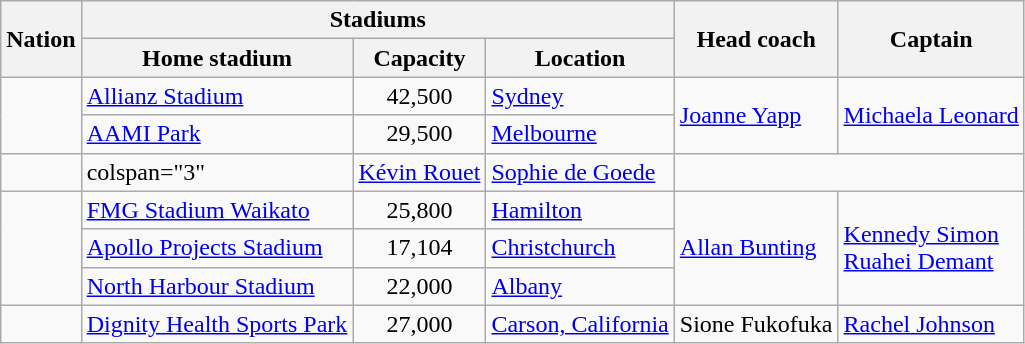<table class="wikitable">
<tr>
<th rowspan="2">Nation</th>
<th colspan="3">Stadiums</th>
<th rowspan="2">Head coach</th>
<th rowspan="2">Captain</th>
</tr>
<tr>
<th>Home stadium</th>
<th>Capacity</th>
<th>Location</th>
</tr>
<tr>
<td rowspan="2"></td>
<td><a href='#'>Allianz Stadium</a></td>
<td align="center">42,500</td>
<td><a href='#'>Sydney</a></td>
<td rowspan="2"> <a href='#'>Joanne Yapp</a></td>
<td rowspan="2"><a href='#'>Michaela Leonard</a></td>
</tr>
<tr>
<td><a href='#'>AAMI Park</a></td>
<td align="center">29,500</td>
<td><a href='#'>Melbourne</a></td>
</tr>
<tr>
<td></td>
<td>colspan="3"</td>
<td> <a href='#'>Kévin Rouet</a></td>
<td><a href='#'>Sophie de Goede</a></td>
</tr>
<tr>
<td rowspan="3"></td>
<td><a href='#'>FMG Stadium Waikato</a></td>
<td align="center">25,800</td>
<td><a href='#'>Hamilton</a></td>
<td rowspan="3"> <a href='#'>Allan Bunting</a></td>
<td rowspan="3"><a href='#'>Kennedy Simon</a><br><a href='#'>Ruahei Demant</a></td>
</tr>
<tr>
<td><a href='#'>Apollo Projects Stadium</a></td>
<td align="center">17,104</td>
<td><a href='#'>Christchurch</a></td>
</tr>
<tr>
<td><a href='#'>North Harbour Stadium</a></td>
<td align="center">22,000</td>
<td><a href='#'>Albany</a></td>
</tr>
<tr>
<td></td>
<td><a href='#'>Dignity Health Sports Park</a></td>
<td align="center">27,000</td>
<td><a href='#'>Carson, California</a></td>
<td> Sione Fukofuka</td>
<td><a href='#'>Rachel Johnson</a></td>
</tr>
</table>
